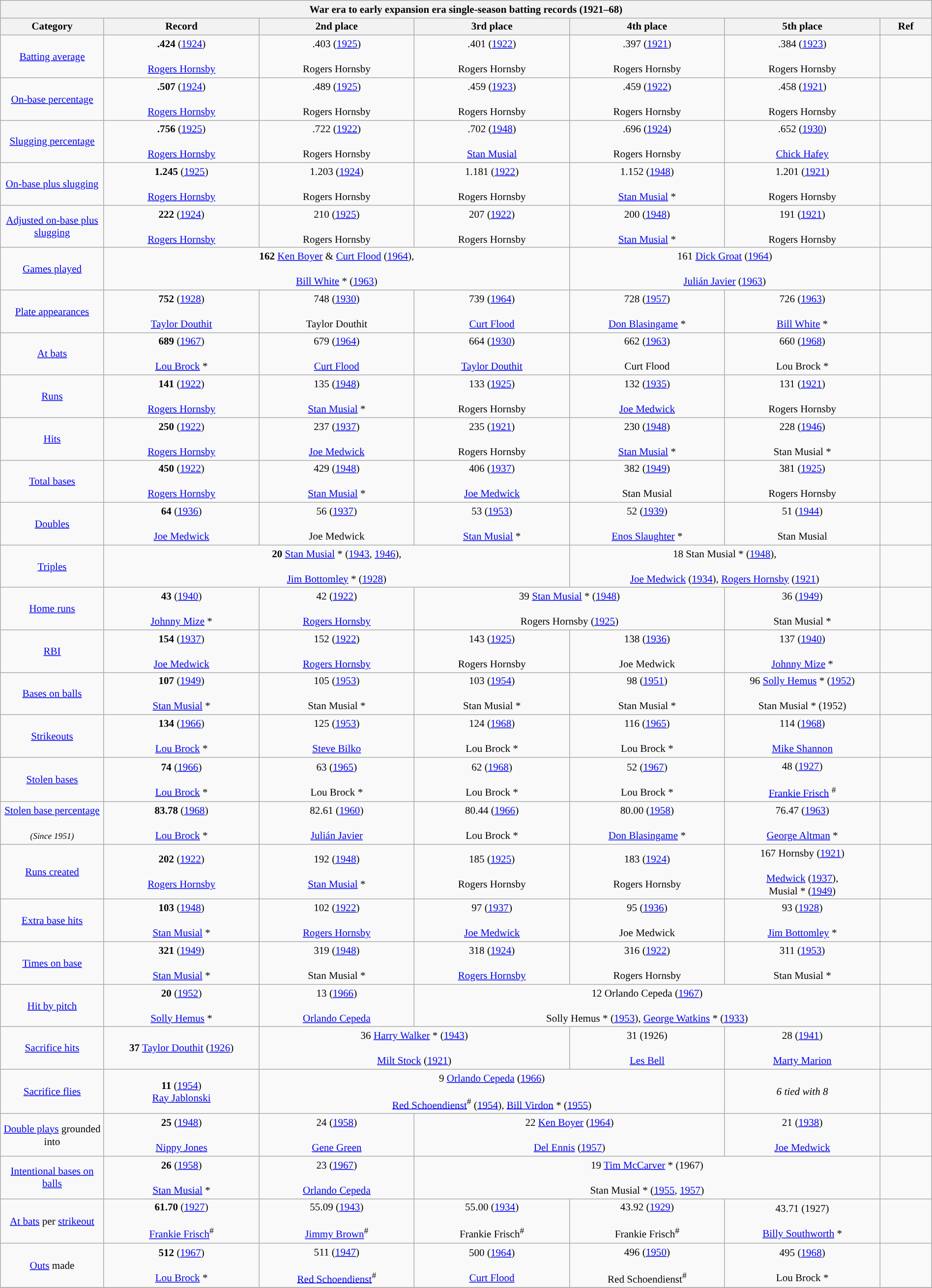<table class="wikitable" style="text-align:center; font-size:88%; width:100%">
<tr>
<th colspan=7>War era to early expansion era single-season batting records (1921–68)</th>
</tr>
<tr>
<th scope="col" width=10%>Category</th>
<th scope="col" width=15%>Record</th>
<th scope="col" width=15%>2nd place</th>
<th scope="col" width=15%>3rd place</th>
<th scope="col" width=15%>4th place</th>
<th scope="col" width=15%>5th place</th>
<th scope="col" width=5%>Ref</th>
</tr>
<tr>
<td><a href='#'>Batting average</a></td>
<td><strong>.424</strong> (<a href='#'>1924</a>)<br><br><a href='#'>Rogers Hornsby</a></td>
<td>.403 (<a href='#'>1925</a>)<br><br>Rogers Hornsby</td>
<td>.401 (<a href='#'>1922</a>)<br><br>Rogers Hornsby</td>
<td>.397 (<a href='#'>1921</a>)<br><br>Rogers Hornsby</td>
<td>.384 (<a href='#'>1923</a>)<br><br>Rogers Hornsby</td>
<td></td>
</tr>
<tr>
<td><a href='#'>On-base percentage</a></td>
<td><strong>.507</strong> (<a href='#'>1924</a>)<br><br><a href='#'>Rogers Hornsby</a></td>
<td>.489 (<a href='#'>1925</a>)<br><br>Rogers Hornsby</td>
<td>.459 (<a href='#'>1923</a>)<br><br>Rogers Hornsby</td>
<td>.459 (<a href='#'>1922</a>)<br><br>Rogers Hornsby</td>
<td>.458 (<a href='#'>1921</a>)<br><br>Rogers Hornsby</td>
<td></td>
</tr>
<tr>
<td><a href='#'>Slugging percentage</a></td>
<td><strong>.756</strong> (<a href='#'>1925</a>)<br><br><a href='#'>Rogers Hornsby</a></td>
<td>.722 (<a href='#'>1922</a>)<br><br>Rogers Hornsby</td>
<td>.702 (<a href='#'>1948</a>)<br><br><a href='#'>Stan Musial</a></td>
<td>.696 (<a href='#'>1924</a>)<br><br>Rogers Hornsby</td>
<td>.652 (<a href='#'>1930</a>)<br><br><a href='#'>Chick Hafey</a></td>
<td></td>
</tr>
<tr>
<td><a href='#'>On-base plus slugging</a></td>
<td><strong>1.245</strong> (<a href='#'>1925</a>)<br><br><a href='#'>Rogers Hornsby</a></td>
<td>1.203 (<a href='#'>1924</a>)<br><br>Rogers Hornsby</td>
<td>1.181 (<a href='#'>1922</a>)<br><br>Rogers Hornsby</td>
<td>1.152 (<a href='#'>1948</a>)<br><br><a href='#'>Stan Musial</a> *</td>
<td>1.201 (<a href='#'>1921</a>)<br><br>Rogers Hornsby</td>
<td></td>
</tr>
<tr>
<td><a href='#'>Adjusted on-base plus slugging</a></td>
<td><strong>222</strong> (<a href='#'>1924</a>)<br><br><a href='#'>Rogers Hornsby</a></td>
<td>210 (<a href='#'>1925</a>)<br><br>Rogers Hornsby</td>
<td>207 (<a href='#'>1922</a>)<br><br>Rogers Hornsby</td>
<td>200 (<a href='#'>1948</a>)<br><br><a href='#'>Stan Musial</a> *</td>
<td>191 (<a href='#'>1921</a>)<br><br>Rogers Hornsby</td>
<td></td>
</tr>
<tr>
<td><a href='#'>Games played</a></td>
<td colspan="3" style="text-align: center;"><strong>162</strong> <a href='#'>Ken Boyer</a> & <a href='#'>Curt Flood</a> (<a href='#'>1964</a>),<br><br><a href='#'>Bill White</a> * (<a href='#'>1963</a>)</td>
<td colspan="2" style="text-align: center;">161 <a href='#'>Dick Groat</a> (<a href='#'>1964</a>)<br><br><a href='#'>Julián Javier</a> (<a href='#'>1963</a>)</td>
<td></td>
</tr>
<tr>
<td><a href='#'>Plate appearances</a></td>
<td><strong>752</strong> (<a href='#'>1928</a>)<br><br><a href='#'>Taylor Douthit</a></td>
<td>748 (<a href='#'>1930</a>)<br><br>Taylor Douthit</td>
<td>739 (<a href='#'>1964</a>)<br><br><a href='#'>Curt Flood</a></td>
<td>728 (<a href='#'>1957</a>)<br><br><a href='#'>Don Blasingame</a> *</td>
<td>726 (<a href='#'>1963</a>)<br><br><a href='#'>Bill White</a> *</td>
<td></td>
</tr>
<tr>
<td><a href='#'>At bats</a></td>
<td><strong>689</strong> (<a href='#'>1967</a>)<br><br><a href='#'>Lou Brock</a> *</td>
<td>679 (<a href='#'>1964</a>)<br><br><a href='#'>Curt Flood</a></td>
<td>664 (<a href='#'>1930</a>)<br><br><a href='#'>Taylor Douthit</a></td>
<td>662 (<a href='#'>1963</a>)<br><br>Curt Flood</td>
<td>660 (<a href='#'>1968</a>)<br><br>Lou Brock *</td>
<td></td>
</tr>
<tr>
<td><a href='#'>Runs</a></td>
<td><strong>141</strong> (<a href='#'>1922</a>)<br><br><a href='#'>Rogers Hornsby</a></td>
<td>135 (<a href='#'>1948</a>)<br><br><a href='#'>Stan Musial</a> *</td>
<td>133 (<a href='#'>1925</a>)<br><br>Rogers Hornsby</td>
<td>132 (<a href='#'>1935</a>)<br><br><a href='#'>Joe Medwick</a></td>
<td>131 (<a href='#'>1921</a>)<br><br>Rogers Hornsby</td>
<td></td>
</tr>
<tr>
<td><a href='#'>Hits</a></td>
<td><strong>250</strong> (<a href='#'>1922</a>)<br><br><a href='#'>Rogers Hornsby</a></td>
<td>237 (<a href='#'>1937</a>)<br><br><a href='#'>Joe Medwick</a></td>
<td>235 (<a href='#'>1921</a>)<br><br>Rogers Hornsby</td>
<td>230 (<a href='#'>1948</a>)<br><br><a href='#'>Stan Musial</a> *</td>
<td>228 (<a href='#'>1946</a>)<br><br>Stan Musial *</td>
<td></td>
</tr>
<tr>
<td><a href='#'>Total bases</a></td>
<td><strong>450</strong> (<a href='#'>1922</a>)<br><br><a href='#'>Rogers Hornsby</a></td>
<td>429 (<a href='#'>1948</a>)<br><br><a href='#'>Stan Musial</a> *</td>
<td>406 (<a href='#'>1937</a>)<br><br><a href='#'>Joe Medwick</a></td>
<td>382 (<a href='#'>1949</a>)<br><br>Stan Musial</td>
<td>381 (<a href='#'>1925</a>)<br><br>Rogers Hornsby</td>
<td></td>
</tr>
<tr>
<td><a href='#'>Doubles</a></td>
<td><strong>64</strong> (<a href='#'>1936</a>)<br><br><a href='#'>Joe Medwick</a></td>
<td>56 (<a href='#'>1937</a>)<br><br>Joe Medwick</td>
<td>53 (<a href='#'>1953</a>)<br><br><a href='#'>Stan Musial</a> *</td>
<td>52 (<a href='#'>1939</a>)<br><br><a href='#'>Enos Slaughter</a> *</td>
<td>51 (<a href='#'>1944</a>)<br><br>Stan Musial</td>
<td></td>
</tr>
<tr>
<td><a href='#'>Triples</a></td>
<td colspan="3" style="text-align: center;"><strong>20</strong> <a href='#'>Stan Musial</a> * (<a href='#'>1943</a>, <a href='#'>1946</a>),<br><br><a href='#'>Jim Bottomley</a> * (<a href='#'>1928</a>)</td>
<td colspan="2" style="text-align: center;">18 Stan Musial * (<a href='#'>1948</a>),<br><br><a href='#'>Joe Medwick</a> (<a href='#'>1934</a>), <a href='#'>Rogers Hornsby</a> (<a href='#'>1921</a>)</td>
<td></td>
</tr>
<tr>
<td><a href='#'>Home runs</a></td>
<td><strong>43</strong> (<a href='#'>1940</a>)<br><br><a href='#'>Johnny Mize</a> *</td>
<td>42 (<a href='#'>1922</a>)<br><br><a href='#'>Rogers Hornsby</a></td>
<td colspan="2" style="text-align: center;">39 <a href='#'>Stan Musial</a> * (<a href='#'>1948</a>)<br><br>Rogers Hornsby (<a href='#'>1925</a>)</td>
<td>36 (<a href='#'>1949</a>)<br><br>Stan Musial *</td>
<td></td>
</tr>
<tr>
<td><a href='#'>RBI</a></td>
<td><strong>154</strong> (<a href='#'>1937</a>)<br><br><a href='#'>Joe Medwick</a></td>
<td>152 (<a href='#'>1922</a>)<br><br><a href='#'>Rogers Hornsby</a></td>
<td>143 (<a href='#'>1925</a>)<br><br>Rogers Hornsby</td>
<td>138 (<a href='#'>1936</a>)<br><br>Joe Medwick</td>
<td>137  (<a href='#'>1940</a>)<br><br><a href='#'>Johnny Mize</a> *</td>
<td></td>
</tr>
<tr>
<td><a href='#'>Bases on balls</a></td>
<td><strong>107</strong> (<a href='#'>1949</a>)<br><br><a href='#'>Stan Musial</a> *</td>
<td>105 (<a href='#'>1953</a>)<br><br>Stan Musial *</td>
<td>103 (<a href='#'>1954</a>)<br><br>Stan Musial *</td>
<td>98 (<a href='#'>1951</a>)<br><br>Stan Musial *</td>
<td>96 <a href='#'>Solly Hemus</a> * (<a href='#'>1952</a>)<br><br>Stan Musial * (1952)</td>
<td></td>
</tr>
<tr>
<td><a href='#'>Strikeouts</a></td>
<td><strong>134</strong> (<a href='#'>1966</a>)<br><br><a href='#'>Lou Brock</a> *</td>
<td>125 (<a href='#'>1953</a>)<br><br><a href='#'>Steve Bilko</a></td>
<td>124 (<a href='#'>1968</a>)<br><br>Lou Brock *</td>
<td>116 (<a href='#'>1965</a>)<br><br>Lou Brock *</td>
<td>114 (<a href='#'>1968</a>)<br><br><a href='#'>Mike Shannon</a></td>
<td></td>
</tr>
<tr>
<td><a href='#'>Stolen bases</a></td>
<td><strong>74</strong> (<a href='#'>1966</a>)<br><br><a href='#'>Lou Brock</a> *</td>
<td>63 (<a href='#'>1965</a>)<br><br>Lou Brock *</td>
<td>62 (<a href='#'>1968</a>)<br><br>Lou Brock *</td>
<td>52 (<a href='#'>1967</a>)<br><br>Lou Brock *</td>
<td>48 (<a href='#'>1927</a>)<br><br><a href='#'>Frankie Frisch</a> <sup>#</sup></td>
<td></td>
</tr>
<tr>
<td><a href='#'>Stolen base percentage</a><br><br><small><em>(Since 1951)</em></small></td>
<td><strong>83.78</strong> (<a href='#'>1968</a>)<br><br><a href='#'>Lou Brock</a> *</td>
<td>82.61 (<a href='#'>1960</a>)<br><br><a href='#'>Julián Javier</a></td>
<td>80.44 (<a href='#'>1966</a>)<br><br>Lou Brock *</td>
<td>80.00 (<a href='#'>1958</a>)<br><br><a href='#'>Don Blasingame</a> *</td>
<td>76.47 (<a href='#'>1963</a>)<br><br><a href='#'>George Altman</a> *</td>
<td></td>
</tr>
<tr>
<td><a href='#'>Runs created</a></td>
<td><strong>202</strong> (<a href='#'>1922</a>)<br><br><a href='#'>Rogers Hornsby</a></td>
<td>192 (<a href='#'>1948</a>)<br><br><a href='#'>Stan Musial</a> *</td>
<td>185 (<a href='#'>1925</a>)<br><br>Rogers Hornsby</td>
<td>183 (<a href='#'>1924</a>)<br><br>Rogers Hornsby</td>
<td>167 Hornsby (<a href='#'>1921</a>)<br><br><a href='#'>Medwick</a> (<a href='#'>1937</a>),<br> Musial * (<a href='#'>1949</a>)</td>
<td></td>
</tr>
<tr>
<td><a href='#'>Extra base hits</a></td>
<td><strong>103</strong> (<a href='#'>1948</a>)<br><br><a href='#'>Stan Musial</a> *</td>
<td>102 (<a href='#'>1922</a>)<br><br><a href='#'>Rogers Hornsby</a></td>
<td>97 (<a href='#'>1937</a>)<br><br><a href='#'>Joe Medwick</a></td>
<td>95 (<a href='#'>1936</a>)<br><br>Joe Medwick</td>
<td>93 (<a href='#'>1928</a>)<br><br><a href='#'>Jim Bottomley</a> *</td>
<td></td>
</tr>
<tr>
<td><a href='#'>Times on base</a></td>
<td><strong>321</strong> (<a href='#'>1949</a>)<br><br><a href='#'>Stan Musial</a> *</td>
<td>319 (<a href='#'>1948</a>)<br><br>Stan Musial *</td>
<td>318 (<a href='#'>1924</a>)<br><br><a href='#'>Rogers Hornsby</a></td>
<td>316 (<a href='#'>1922</a>)<br><br>Rogers Hornsby</td>
<td>311 (<a href='#'>1953</a>)<br><br>Stan Musial *</td>
<td></td>
</tr>
<tr>
<td><a href='#'>Hit by pitch</a></td>
<td><strong>20</strong> (<a href='#'>1952</a>)<br><br><a href='#'>Solly Hemus</a> *</td>
<td>13 (<a href='#'>1966</a>)<br><br><a href='#'>Orlando Cepeda</a></td>
<td colspan="3" style="text-align: center;">12 Orlando Cepeda (<a href='#'>1967</a>)<br><br>Solly Hemus * (<a href='#'>1953</a>), <a href='#'>George Watkins</a> * (<a href='#'>1933</a>)</td>
<td></td>
</tr>
<tr>
<td><a href='#'>Sacrifice hits</a></td>
<td><strong>37</strong> <a href='#'>Taylor Douthit</a> (<a href='#'>1926</a>)</td>
<td colspan="2" style="text-align: center;">36 <a href='#'>Harry Walker</a> * (<a href='#'>1943</a>)<br><br><a href='#'>Milt Stock</a> (<a href='#'>1921</a>)</td>
<td>31 (1926)<br><br><a href='#'>Les Bell</a></td>
<td>28 (<a href='#'>1941</a>)<br><br><a href='#'>Marty Marion</a></td>
<td></td>
</tr>
<tr>
<td><a href='#'>Sacrifice flies</a></td>
<td><strong>11</strong> (<a href='#'>1954</a>)<br><a href='#'>Ray Jablonski</a></td>
<td colspan="3" style="text-align: center;">9 <a href='#'>Orlando Cepeda</a> (<a href='#'>1966</a>)<br><br><a href='#'>Red Schoendienst</a><sup>#</sup> (<a href='#'>1954</a>), <a href='#'>Bill Virdon</a> * (<a href='#'>1955</a>)</td>
<td><em>6 tied with 8</em></td>
<td></td>
</tr>
<tr>
<td><a href='#'>Double plays</a> grounded into</td>
<td><strong>25</strong> (<a href='#'>1948</a>)<br><br><a href='#'>Nippy Jones</a></td>
<td>24 (<a href='#'>1958</a>)<br><br><a href='#'>Gene Green</a></td>
<td colspan="2" style="text-align: center;">22 <a href='#'>Ken Boyer</a> (<a href='#'>1964</a>)<br><br><a href='#'>Del Ennis</a> (<a href='#'>1957</a>)</td>
<td>21 (<a href='#'>1938</a>)<br><br><a href='#'>Joe Medwick</a></td>
<td></td>
</tr>
<tr>
<td><a href='#'>Intentional bases on balls</a></td>
<td><strong>26</strong> (<a href='#'>1958</a>)<br><br><a href='#'>Stan Musial</a> *</td>
<td>23 (<a href='#'>1967</a>)<br><br><a href='#'>Orlando Cepeda</a></td>
<td colspan="3" style="text-align: center;">19 <a href='#'>Tim McCarver</a> * (1967)<br><br>Stan Musial * (<a href='#'>1955</a>, <a href='#'>1957</a>)</td>
<td></td>
</tr>
<tr>
<td><a href='#'>At bats</a> per <a href='#'>strikeout</a></td>
<td><strong>61.70</strong> (<a href='#'>1927</a>)<br><br><a href='#'>Frankie Frisch</a><sup>#</sup></td>
<td>55.09 (<a href='#'>1943</a>)<br><br><a href='#'>Jimmy Brown</a><sup>#</sup></td>
<td>55.00 (<a href='#'>1934</a>)<br><br>Frankie Frisch<sup>#</sup></td>
<td>43.92 (<a href='#'>1929</a>)<br><br>Frankie Frisch<sup>#</sup></td>
<td>43.71 (1927)<br><br><a href='#'>Billy Southworth</a> *</td>
<td></td>
</tr>
<tr>
<td><a href='#'>Outs</a> made</td>
<td><strong>512</strong> (<a href='#'>1967</a>)<br><br><a href='#'>Lou Brock</a> *</td>
<td>511 (<a href='#'>1947</a>)<br><br><a href='#'>Red Schoendienst</a><sup>#</sup></td>
<td>500  (<a href='#'>1964</a>)<br><br><a href='#'>Curt Flood</a></td>
<td>496 (<a href='#'>1950</a>)<br><br>Red Schoendienst<sup>#</sup></td>
<td>495 (<a href='#'>1968</a>)<br><br>Lou Brock *</td>
<td></td>
</tr>
<tr>
</tr>
</table>
